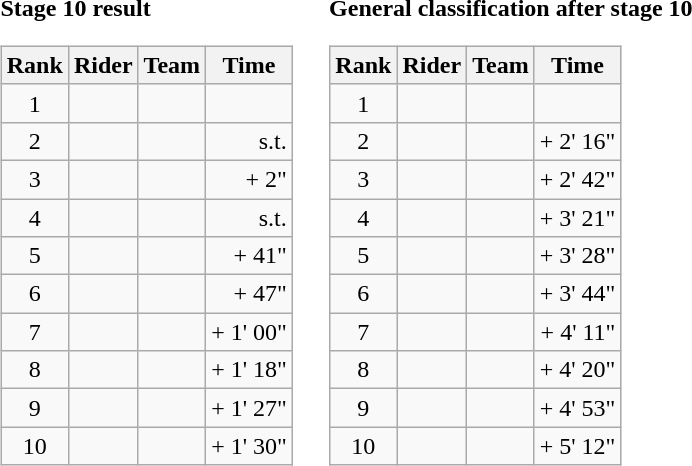<table>
<tr>
<td><strong>Stage 10 result</strong><br><table class="wikitable">
<tr>
<th scope="col">Rank</th>
<th scope="col">Rider</th>
<th scope="col">Team</th>
<th scope="col">Time</th>
</tr>
<tr>
<td style="text-align:center;">1</td>
<td></td>
<td></td>
<td style="text-align:right;"></td>
</tr>
<tr>
<td style="text-align:center;">2</td>
<td></td>
<td></td>
<td style="text-align:right;">s.t.</td>
</tr>
<tr>
<td style="text-align:center;">3</td>
<td></td>
<td></td>
<td style="text-align:right;">+ 2"</td>
</tr>
<tr>
<td style="text-align:center;">4</td>
<td></td>
<td></td>
<td style="text-align:right;">s.t.</td>
</tr>
<tr>
<td style="text-align:center;">5</td>
<td></td>
<td></td>
<td style="text-align:right;">+ 41"</td>
</tr>
<tr>
<td style="text-align:center;">6</td>
<td></td>
<td></td>
<td style="text-align:right;">+ 47"</td>
</tr>
<tr>
<td style="text-align:center;">7</td>
<td></td>
<td></td>
<td style="text-align:right;">+ 1' 00"</td>
</tr>
<tr>
<td style="text-align:center;">8</td>
<td></td>
<td></td>
<td style="text-align:right;">+ 1' 18"</td>
</tr>
<tr>
<td style="text-align:center;">9</td>
<td></td>
<td></td>
<td style="text-align:right;">+ 1' 27"</td>
</tr>
<tr>
<td style="text-align:center;">10</td>
<td></td>
<td></td>
<td style="text-align:right;">+ 1' 30"</td>
</tr>
</table>
</td>
<td></td>
<td><strong>General classification after stage 10</strong><br><table class="wikitable">
<tr>
<th scope="col">Rank</th>
<th scope="col">Rider</th>
<th scope="col">Team</th>
<th scope="col">Time</th>
</tr>
<tr>
<td style="text-align:center;">1</td>
<td> </td>
<td></td>
<td style="text-align:right;"></td>
</tr>
<tr>
<td style="text-align:center;">2</td>
<td></td>
<td></td>
<td style="text-align:right;">+ 2' 16"</td>
</tr>
<tr>
<td style="text-align:center;">3</td>
<td></td>
<td></td>
<td style="text-align:right;">+ 2' 42"</td>
</tr>
<tr>
<td style="text-align:center;">4</td>
<td></td>
<td></td>
<td style="text-align:right;">+ 3' 21"</td>
</tr>
<tr>
<td style="text-align:center;">5</td>
<td></td>
<td></td>
<td style="text-align:right;">+ 3' 28"</td>
</tr>
<tr>
<td style="text-align:center;">6</td>
<td></td>
<td></td>
<td style="text-align:right;">+ 3' 44"</td>
</tr>
<tr>
<td style="text-align:center;">7</td>
<td></td>
<td></td>
<td style="text-align:right;">+ 4' 11"</td>
</tr>
<tr>
<td style="text-align:center;">8</td>
<td></td>
<td></td>
<td style="text-align:right;">+ 4' 20"</td>
</tr>
<tr>
<td style="text-align:center;">9</td>
<td></td>
<td></td>
<td style="text-align:right;">+ 4' 53"</td>
</tr>
<tr>
<td style="text-align:center;">10</td>
<td></td>
<td></td>
<td style="text-align:right;">+ 5' 12"</td>
</tr>
</table>
</td>
</tr>
</table>
